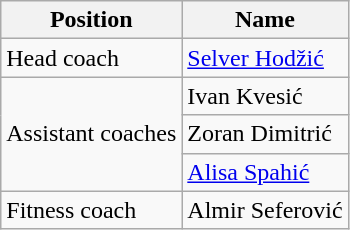<table class="wikitable">
<tr>
<th>Position</th>
<th>Name</th>
</tr>
<tr>
<td>Head coach</td>
<td> <a href='#'>Selver Hodžić</a></td>
</tr>
<tr>
<td rowspan=3>Assistant coaches</td>
<td> Ivan Kvesić</td>
</tr>
<tr>
<td> Zoran Dimitrić</td>
</tr>
<tr>
<td> <a href='#'>Alisa Spahić</a></td>
</tr>
<tr>
<td>Fitness coach</td>
<td> Almir Seferović</td>
</tr>
</table>
